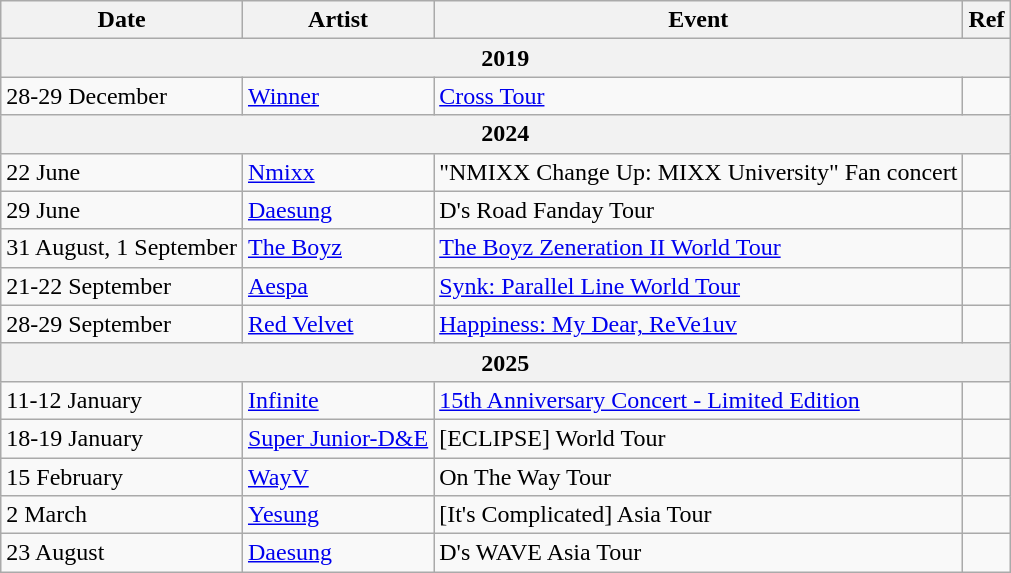<table class="wikitable">
<tr>
<th>Date</th>
<th><strong>Artist</strong></th>
<th><strong>Event</strong></th>
<th>Ref</th>
</tr>
<tr>
<th colspan="4">2019</th>
</tr>
<tr>
<td>28-29 December</td>
<td><a href='#'>Winner</a></td>
<td><a href='#'>Cross Tour</a></td>
<td></td>
</tr>
<tr>
<th colspan="4">2024</th>
</tr>
<tr>
<td>22 June</td>
<td><a href='#'>Nmixx</a></td>
<td>"NMIXX Change Up: MIXX University" Fan concert</td>
<td></td>
</tr>
<tr>
<td>29 June</td>
<td><a href='#'>Daesung</a></td>
<td>D's Road Fanday Tour</td>
<td></td>
</tr>
<tr>
<td>31 August, 1 September</td>
<td><a href='#'>The Boyz</a></td>
<td><a href='#'>The Boyz Zeneration II World Tour</a></td>
<td></td>
</tr>
<tr>
<td>21-22 September</td>
<td><a href='#'>Aespa</a></td>
<td><a href='#'>Synk: Parallel Line World Tour</a></td>
<td></td>
</tr>
<tr>
<td>28-29 September</td>
<td><a href='#'>Red Velvet</a></td>
<td><a href='#'>Happiness: My Dear, ReVe1uv</a></td>
<td></td>
</tr>
<tr>
<th colspan="4">2025</th>
</tr>
<tr>
<td>11-12 January</td>
<td><a href='#'>Infinite</a></td>
<td><a href='#'>15th Anniversary Concert - Limited Edition</a></td>
<td></td>
</tr>
<tr>
<td>18-19 January</td>
<td><a href='#'>Super Junior-D&E</a></td>
<td>[ECLIPSE] World Tour</td>
<td></td>
</tr>
<tr>
<td>15 February</td>
<td><a href='#'>WayV</a></td>
<td>On The Way Tour</td>
<td></td>
</tr>
<tr>
<td>2 March</td>
<td><a href='#'>Yesung</a></td>
<td>[It's Complicated] Asia Tour</td>
<td></td>
</tr>
<tr>
<td>23 August</td>
<td><a href='#'>Daesung</a></td>
<td>D's WAVE Asia Tour</td>
<td></td>
</tr>
</table>
